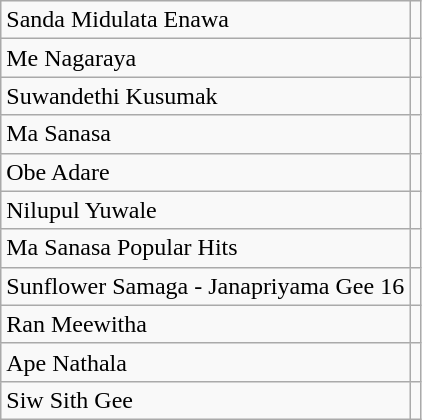<table class="wikitable">
<tr>
<td>Sanda Midulata Enawa</td>
<td></td>
</tr>
<tr>
<td>Me Nagaraya</td>
<td></td>
</tr>
<tr>
<td>Suwandethi Kusumak</td>
<td></td>
</tr>
<tr>
<td>Ma Sanasa</td>
<td></td>
</tr>
<tr>
<td>Obe Adare</td>
<td></td>
</tr>
<tr>
<td>Nilupul Yuwale</td>
<td></td>
</tr>
<tr>
<td>Ma Sanasa Popular Hits</td>
<td></td>
</tr>
<tr>
<td>Sunflower Samaga - Janapriyama Gee 16</td>
<td></td>
</tr>
<tr>
<td>Ran Meewitha</td>
<td></td>
</tr>
<tr>
<td>Ape Nathala</td>
<td></td>
</tr>
<tr>
<td>Siw Sith Gee</td>
<td></td>
</tr>
</table>
